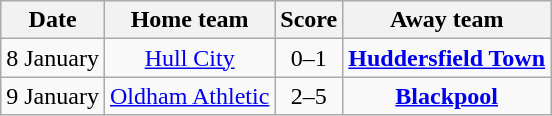<table class="wikitable" style="text-align: center">
<tr>
<th>Date</th>
<th>Home team</th>
<th>Score</th>
<th>Away team</th>
</tr>
<tr>
<td>8 January</td>
<td><a href='#'>Hull City</a></td>
<td>0–1</td>
<td><strong><a href='#'>Huddersfield Town</a></strong></td>
</tr>
<tr>
<td>9 January</td>
<td><a href='#'>Oldham Athletic</a></td>
<td>2–5</td>
<td><strong><a href='#'>Blackpool</a></strong></td>
</tr>
</table>
